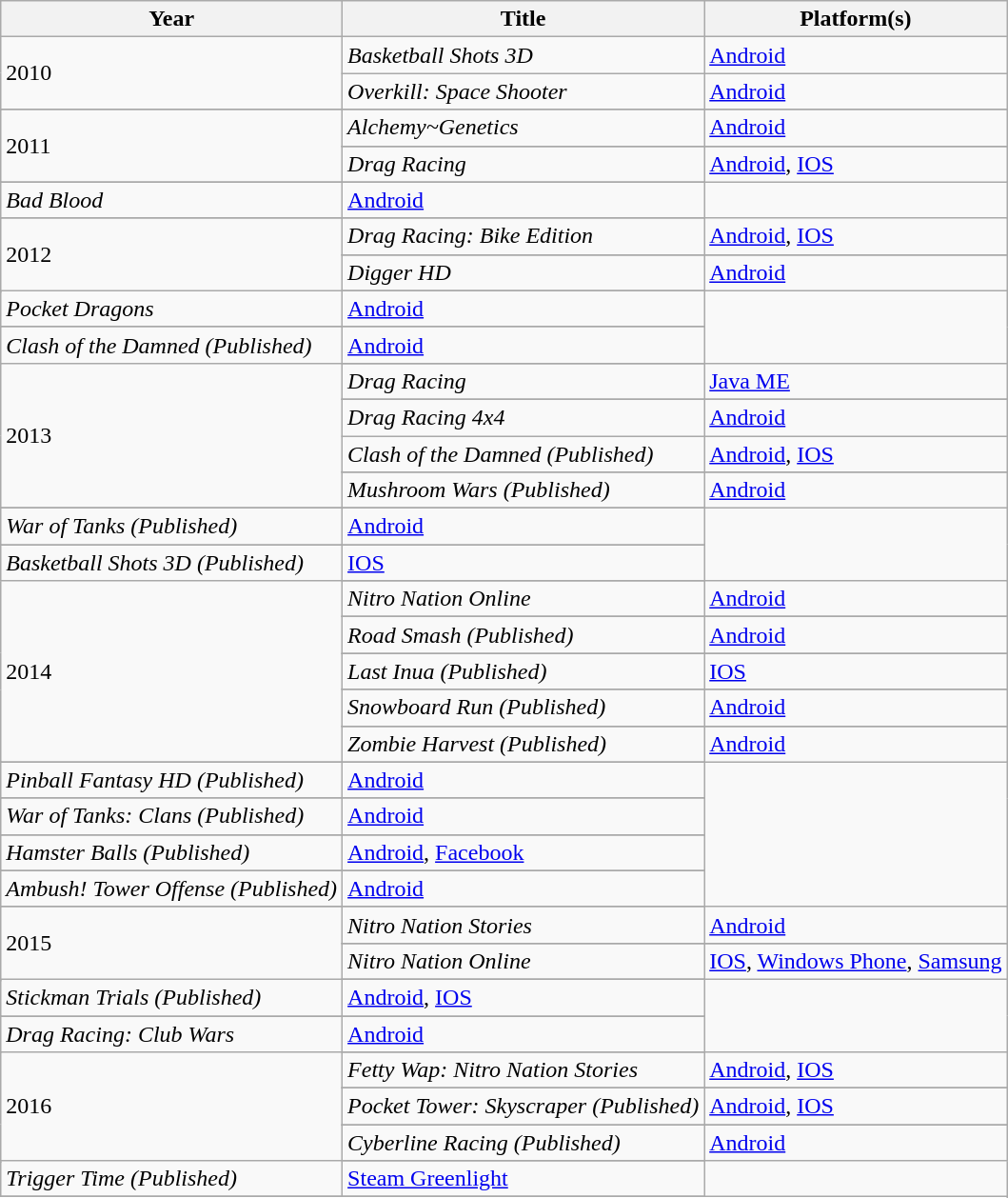<table class="wikitable sortable">
<tr>
<th>Year</th>
<th>Title</th>
<th>Platform(s)</th>
</tr>
<tr>
<td rowspan="2">2010</td>
<td><em>Basketball Shots 3D</em></td>
<td><a href='#'>Android</a></td>
</tr>
<tr>
<td><em>Overkill: Space Shooter</em></td>
<td><a href='#'>Android</a></td>
</tr>
<tr>
</tr>
<tr>
<td rowspan="3">2011</td>
<td><em>Alchemy~Genetics</em></td>
<td><a href='#'>Android</a></td>
</tr>
<tr>
</tr>
<tr>
<td><em>Drag Racing</em></td>
<td><a href='#'>Android</a>, <a href='#'>IOS</a></td>
</tr>
<tr>
</tr>
<tr>
<td><em>Bad Blood</em></td>
<td><a href='#'>Android</a></td>
</tr>
<tr>
</tr>
<tr>
<td rowspan="4">2012</td>
<td><em>Drag Racing: Bike Edition</em></td>
<td><a href='#'>Android</a>, <a href='#'>IOS</a></td>
</tr>
<tr>
</tr>
<tr>
<td><em>Digger HD</em></td>
<td><a href='#'>Android</a></td>
</tr>
<tr>
</tr>
<tr>
<td><em>Pocket Dragons</em></td>
<td><a href='#'>Android</a></td>
</tr>
<tr>
</tr>
<tr>
<td><em>Clash of the Damned</em> <em>(Published)</em></td>
<td><a href='#'>Android</a></td>
</tr>
<tr>
<td rowspan="7">2013</td>
</tr>
<tr>
<td><em>Drag Racing</em></td>
<td><a href='#'>Java ME</a></td>
</tr>
<tr>
</tr>
<tr>
<td><em>Drag Racing 4x4</em></td>
<td><a href='#'>Android</a></td>
</tr>
<tr>
<td><em>Clash of the Damned</em> <em>(Published)</em></td>
<td><a href='#'>Android</a>, <a href='#'>IOS</a></td>
</tr>
<tr>
</tr>
<tr>
<td><em>Mushroom Wars</em> <em>(Published)</em></td>
<td><a href='#'>Android</a></td>
</tr>
<tr>
</tr>
<tr>
<td><em>War of Tanks</em> <em>(Published)</em></td>
<td><a href='#'>Android</a></td>
</tr>
<tr>
</tr>
<tr>
<td><em>Basketball Shots 3D</em> <em>(Published)</em></td>
<td><a href='#'>IOS</a></td>
</tr>
<tr>
<td rowspan="10">2014</td>
</tr>
<tr>
<td><em>Nitro Nation Online</em></td>
<td><a href='#'>Android</a></td>
</tr>
<tr>
</tr>
<tr>
<td><em>Road Smash</em> <em>(Published)</em></td>
<td><a href='#'>Android</a></td>
</tr>
<tr>
</tr>
<tr>
<td><em>Last Inua</em> <em>(Published)</em></td>
<td><a href='#'>IOS</a></td>
</tr>
<tr>
</tr>
<tr>
<td><em>Snowboard Run</em> <em>(Published)</em></td>
<td><a href='#'>Android</a></td>
</tr>
<tr>
</tr>
<tr>
<td><em>Zombie Harvest</em> <em>(Published)</em></td>
<td><a href='#'>Android</a></td>
</tr>
<tr>
</tr>
<tr>
<td><em>Pinball Fantasy HD</em> <em>(Published)</em></td>
<td><a href='#'>Android</a></td>
</tr>
<tr>
</tr>
<tr>
<td><em>War of Tanks: Clans</em> <em>(Published)</em></td>
<td><a href='#'>Android</a></td>
</tr>
<tr>
</tr>
<tr>
<td><em>Hamster Balls</em> <em>(Published)</em></td>
<td><a href='#'>Android</a>, <a href='#'>Facebook</a></td>
</tr>
<tr>
</tr>
<tr>
<td><em>Ambush! Tower Offense</em> <em>(Published)</em></td>
<td><a href='#'>Android</a></td>
</tr>
<tr>
</tr>
<tr>
<td rowspan="4">2015</td>
<td><em>Nitro Nation Stories</em></td>
<td><a href='#'>Android</a></td>
</tr>
<tr>
</tr>
<tr>
<td><em>Nitro Nation Online</em></td>
<td><a href='#'>IOS</a>, <a href='#'>Windows Phone</a>, <a href='#'>Samsung</a></td>
</tr>
<tr>
</tr>
<tr>
<td><em>Stickman Trials</em> <em>(Published)</em></td>
<td><a href='#'>Android</a>, <a href='#'>IOS</a></td>
</tr>
<tr>
</tr>
<tr>
<td><em>Drag Racing: Club Wars</em></td>
<td><a href='#'>Android</a></td>
</tr>
<tr>
<td rowspan="7">2016</td>
</tr>
<tr>
<td><em>Fetty Wap: Nitro Nation Stories</em></td>
<td><a href='#'>Android</a>,  <a href='#'>IOS</a></td>
</tr>
<tr>
</tr>
<tr>
<td><em>Pocket Tower: Skyscraper</em> <em>(Published)</em></td>
<td><a href='#'>Android</a>,  <a href='#'>IOS</a></td>
</tr>
<tr>
</tr>
<tr>
<td><em>Cyberline Racing</em> <em>(Published)</em></td>
<td><a href='#'>Android</a></td>
</tr>
<tr>
</tr>
<tr>
<td><em>Trigger Time</em> <em>(Published)</em></td>
<td><a href='#'>Steam Greenlight</a></td>
</tr>
<tr>
</tr>
</table>
